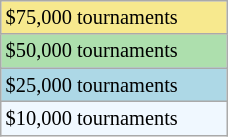<table class="wikitable" style="font-size:85%; width:12%;">
<tr style="background:#f7e98e;">
<td>$75,000 tournaments</td>
</tr>
<tr style="background:#addfad;">
<td>$50,000 tournaments</td>
</tr>
<tr style="background:lightblue;">
<td>$25,000 tournaments</td>
</tr>
<tr style="background:#f0f8ff;">
<td>$10,000 tournaments</td>
</tr>
</table>
